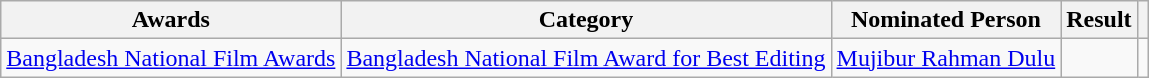<table class="wikitable">
<tr>
<th>Awards</th>
<th>Category</th>
<th>Nominated Person</th>
<th>Result</th>
<th></th>
</tr>
<tr>
<td><a href='#'>Bangladesh National Film Awards</a></td>
<td><a href='#'>Bangladesh National Film Award for Best Editing</a></td>
<td><a href='#'>Mujibur Rahman Dulu</a></td>
<td></td>
<td></td>
</tr>
</table>
